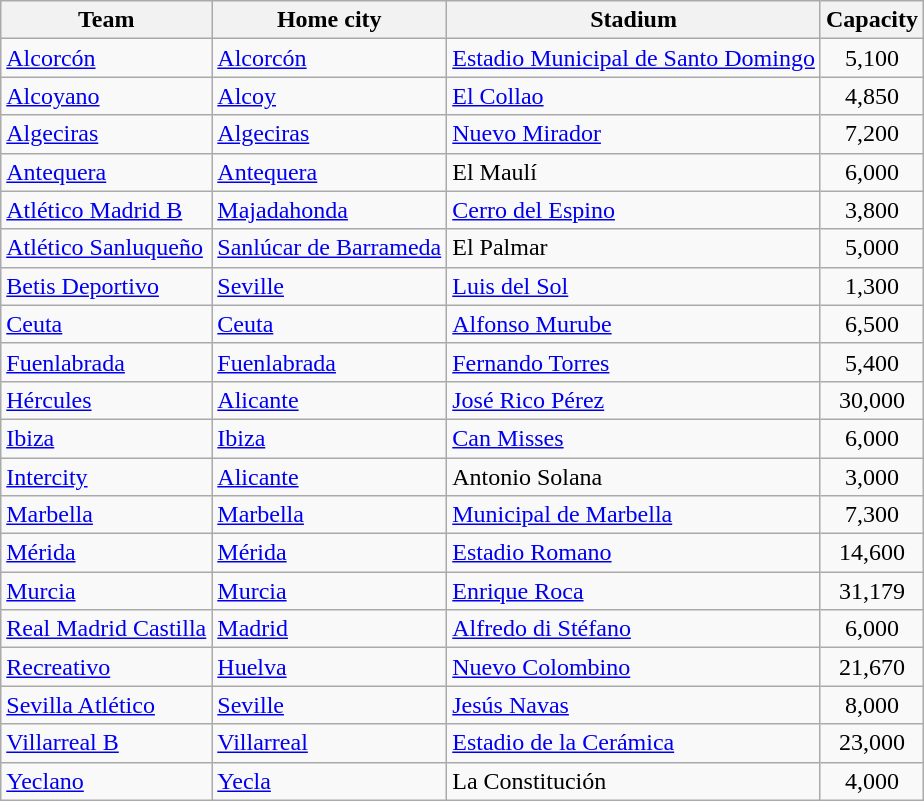<table class="wikitable sortable">
<tr>
<th>Team</th>
<th>Home city</th>
<th>Stadium</th>
<th>Capacity</th>
</tr>
<tr>
<td><a href='#'>Alcorcón</a></td>
<td><a href='#'>Alcorcón</a></td>
<td><a href='#'>Estadio Municipal de Santo Domingo</a></td>
<td align="center">5,100</td>
</tr>
<tr>
<td><a href='#'>Alcoyano</a></td>
<td><a href='#'>Alcoy</a></td>
<td><a href='#'>El Collao</a></td>
<td align=center>4,850</td>
</tr>
<tr>
<td><a href='#'>Algeciras</a></td>
<td><a href='#'>Algeciras</a></td>
<td><a href='#'>Nuevo Mirador</a></td>
<td align=center>7,200</td>
</tr>
<tr>
<td><a href='#'>Antequera</a></td>
<td><a href='#'>Antequera</a></td>
<td>El Maulí</td>
<td align=center>6,000</td>
</tr>
<tr>
<td><a href='#'>Atlético Madrid B</a></td>
<td><a href='#'>Majadahonda</a></td>
<td><a href='#'>Cerro del Espino</a></td>
<td align=center>3,800</td>
</tr>
<tr>
<td><a href='#'>Atlético Sanluqueño</a></td>
<td><a href='#'>Sanlúcar de Barrameda</a></td>
<td>El Palmar</td>
<td align=center>5,000</td>
</tr>
<tr>
<td><a href='#'>Betis Deportivo</a></td>
<td><a href='#'>Seville</a></td>
<td><a href='#'>Luis del Sol</a></td>
<td align=center>1,300</td>
</tr>
<tr>
<td><a href='#'>Ceuta</a></td>
<td><a href='#'>Ceuta</a></td>
<td><a href='#'>Alfonso Murube</a></td>
<td align=center>6,500</td>
</tr>
<tr>
<td><a href='#'>Fuenlabrada</a></td>
<td><a href='#'>Fuenlabrada</a></td>
<td><a href='#'>Fernando Torres</a></td>
<td align=center>5,400</td>
</tr>
<tr>
<td><a href='#'>Hércules</a></td>
<td><a href='#'>Alicante</a></td>
<td><a href='#'>José Rico Pérez</a></td>
<td align=center>30,000</td>
</tr>
<tr>
<td><a href='#'>Ibiza</a></td>
<td><a href='#'>Ibiza</a></td>
<td><a href='#'>Can Misses</a></td>
<td align="center">6,000</td>
</tr>
<tr>
<td><a href='#'>Intercity</a></td>
<td><a href='#'>Alicante</a></td>
<td>Antonio Solana</td>
<td align=center>3,000</td>
</tr>
<tr>
<td><a href='#'>Marbella</a></td>
<td><a href='#'>Marbella</a></td>
<td><a href='#'>Municipal de Marbella</a></td>
<td align=center>7,300</td>
</tr>
<tr>
<td><a href='#'>Mérida</a></td>
<td><a href='#'>Mérida</a></td>
<td><a href='#'>Estadio Romano</a></td>
<td align=center>14,600</td>
</tr>
<tr>
<td><a href='#'>Murcia</a></td>
<td><a href='#'>Murcia</a></td>
<td><a href='#'>Enrique Roca</a></td>
<td align=center>31,179</td>
</tr>
<tr>
<td><a href='#'>Real Madrid Castilla</a></td>
<td><a href='#'>Madrid</a></td>
<td><a href='#'>Alfredo di Stéfano</a></td>
<td align=center>6,000</td>
</tr>
<tr>
<td><a href='#'>Recreativo</a></td>
<td><a href='#'>Huelva</a></td>
<td><a href='#'>Nuevo Colombino</a></td>
<td align=center>21,670</td>
</tr>
<tr>
<td><a href='#'>Sevilla Atlético</a></td>
<td><a href='#'>Seville</a></td>
<td><a href='#'>Jesús Navas</a></td>
<td align=center>8,000</td>
</tr>
<tr>
<td><a href='#'>Villarreal B</a></td>
<td><a href='#'>Villarreal</a></td>
<td><a href='#'>Estadio de la Cerámica</a></td>
<td align=center>23,000</td>
</tr>
<tr>
<td><a href='#'>Yeclano</a></td>
<td><a href='#'>Yecla</a></td>
<td>La Constitución</td>
<td align=center>4,000</td>
</tr>
</table>
